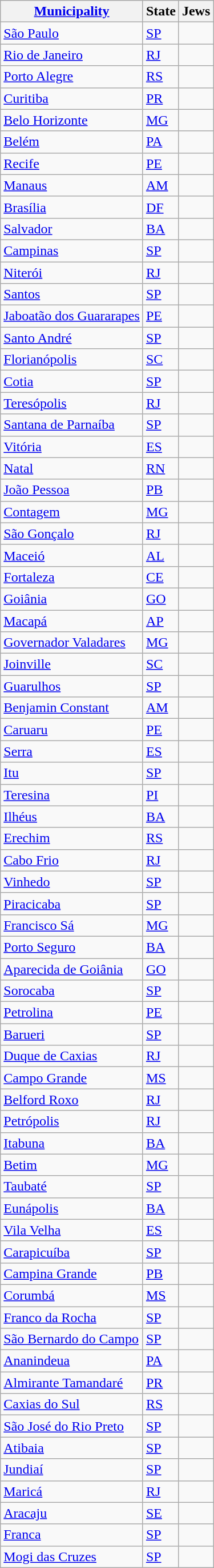<table class="wikitable sortable">
<tr>
<th><a href='#'>Municipality</a></th>
<th>State</th>
<th>Jews</th>
</tr>
<tr>
<td><a href='#'>São Paulo</a></td>
<td><a href='#'>SP</a></td>
<td></td>
</tr>
<tr>
<td><a href='#'>Rio de Janeiro</a></td>
<td><a href='#'>RJ</a></td>
<td></td>
</tr>
<tr>
<td><a href='#'>Porto Alegre</a></td>
<td><a href='#'>RS</a></td>
<td></td>
</tr>
<tr>
<td><a href='#'>Curitiba</a></td>
<td><a href='#'>PR</a></td>
<td></td>
</tr>
<tr>
<td><a href='#'>Belo Horizonte</a></td>
<td><a href='#'>MG</a></td>
<td></td>
</tr>
<tr>
<td><a href='#'>Belém</a></td>
<td><a href='#'>PA</a></td>
<td></td>
</tr>
<tr>
<td><a href='#'>Recife</a></td>
<td><a href='#'>PE</a></td>
<td></td>
</tr>
<tr>
<td><a href='#'>Manaus</a></td>
<td><a href='#'>AM</a></td>
<td></td>
</tr>
<tr>
<td><a href='#'>Brasília</a></td>
<td><a href='#'>DF</a></td>
<td></td>
</tr>
<tr>
<td><a href='#'>Salvador</a></td>
<td><a href='#'>BA</a></td>
<td></td>
</tr>
<tr>
<td><a href='#'>Campinas</a></td>
<td><a href='#'>SP</a></td>
<td></td>
</tr>
<tr>
<td><a href='#'>Niterói</a></td>
<td><a href='#'>RJ</a></td>
<td></td>
</tr>
<tr>
<td><a href='#'>Santos</a></td>
<td><a href='#'>SP</a></td>
<td></td>
</tr>
<tr>
<td><a href='#'>Jaboatão dos Guararapes</a></td>
<td><a href='#'>PE</a></td>
<td></td>
</tr>
<tr>
<td><a href='#'>Santo André</a></td>
<td><a href='#'>SP</a></td>
<td></td>
</tr>
<tr>
<td><a href='#'>Florianópolis</a></td>
<td><a href='#'>SC</a></td>
<td></td>
</tr>
<tr>
<td><a href='#'>Cotia</a></td>
<td><a href='#'>SP</a></td>
<td></td>
</tr>
<tr>
<td><a href='#'>Teresópolis</a></td>
<td><a href='#'>RJ</a></td>
<td></td>
</tr>
<tr>
<td><a href='#'>Santana de Parnaíba</a></td>
<td><a href='#'>SP</a></td>
<td></td>
</tr>
<tr>
<td><a href='#'>Vitória</a></td>
<td><a href='#'>ES</a></td>
<td></td>
</tr>
<tr>
<td><a href='#'>Natal</a></td>
<td><a href='#'>RN</a></td>
<td></td>
</tr>
<tr>
<td><a href='#'>João Pessoa</a></td>
<td><a href='#'>PB</a></td>
<td></td>
</tr>
<tr>
<td><a href='#'>Contagem</a></td>
<td><a href='#'>MG</a></td>
<td></td>
</tr>
<tr>
<td><a href='#'>São Gonçalo</a></td>
<td><a href='#'>RJ</a></td>
<td></td>
</tr>
<tr>
<td><a href='#'>Maceió</a></td>
<td><a href='#'>AL</a></td>
<td></td>
</tr>
<tr>
<td><a href='#'>Fortaleza</a></td>
<td><a href='#'>CE</a></td>
<td></td>
</tr>
<tr>
<td><a href='#'>Goiânia</a></td>
<td><a href='#'>GO</a></td>
<td></td>
</tr>
<tr>
<td><a href='#'>Macapá</a></td>
<td><a href='#'>AP</a></td>
<td></td>
</tr>
<tr>
<td><a href='#'>Governador Valadares</a></td>
<td><a href='#'>MG</a></td>
<td></td>
</tr>
<tr>
<td><a href='#'>Joinville</a></td>
<td><a href='#'>SC</a></td>
<td></td>
</tr>
<tr>
<td><a href='#'>Guarulhos</a></td>
<td><a href='#'>SP</a></td>
<td></td>
</tr>
<tr>
<td><a href='#'>Benjamin Constant</a></td>
<td><a href='#'>AM</a></td>
<td></td>
</tr>
<tr>
<td><a href='#'>Caruaru</a></td>
<td><a href='#'>PE</a></td>
<td></td>
</tr>
<tr>
<td><a href='#'>Serra</a></td>
<td><a href='#'>ES</a></td>
<td></td>
</tr>
<tr>
<td><a href='#'>Itu</a></td>
<td><a href='#'>SP</a></td>
<td></td>
</tr>
<tr>
<td><a href='#'>Teresina</a></td>
<td><a href='#'>PI</a></td>
<td></td>
</tr>
<tr>
<td><a href='#'>Ilhéus</a></td>
<td><a href='#'>BA</a></td>
<td></td>
</tr>
<tr>
<td><a href='#'>Erechim</a></td>
<td><a href='#'>RS</a></td>
<td></td>
</tr>
<tr>
<td><a href='#'>Cabo Frio</a></td>
<td><a href='#'>RJ</a></td>
<td></td>
</tr>
<tr>
<td><a href='#'>Vinhedo</a></td>
<td><a href='#'>SP</a></td>
<td></td>
</tr>
<tr>
<td><a href='#'>Piracicaba</a></td>
<td><a href='#'>SP</a></td>
<td></td>
</tr>
<tr>
<td><a href='#'>Francisco Sá</a></td>
<td><a href='#'>MG</a></td>
<td></td>
</tr>
<tr>
<td><a href='#'>Porto Seguro</a></td>
<td><a href='#'>BA</a></td>
<td></td>
</tr>
<tr>
<td><a href='#'>Aparecida de Goiânia</a></td>
<td><a href='#'>GO</a></td>
<td></td>
</tr>
<tr>
<td><a href='#'>Sorocaba</a></td>
<td><a href='#'>SP</a></td>
<td></td>
</tr>
<tr>
<td><a href='#'>Petrolina</a></td>
<td><a href='#'>PE</a></td>
<td></td>
</tr>
<tr>
<td><a href='#'>Barueri</a></td>
<td><a href='#'>SP</a></td>
<td></td>
</tr>
<tr>
<td><a href='#'>Duque de Caxias</a></td>
<td><a href='#'>RJ</a></td>
<td></td>
</tr>
<tr>
<td><a href='#'>Campo Grande</a></td>
<td><a href='#'>MS</a></td>
<td></td>
</tr>
<tr>
<td><a href='#'>Belford Roxo</a></td>
<td><a href='#'>RJ</a></td>
<td></td>
</tr>
<tr>
<td><a href='#'>Petrópolis</a></td>
<td><a href='#'>RJ</a></td>
<td></td>
</tr>
<tr>
<td><a href='#'>Itabuna</a></td>
<td><a href='#'>BA</a></td>
<td></td>
</tr>
<tr>
<td><a href='#'>Betim</a></td>
<td><a href='#'>MG</a></td>
<td></td>
</tr>
<tr>
<td><a href='#'>Taubaté</a></td>
<td><a href='#'>SP</a></td>
<td></td>
</tr>
<tr>
<td><a href='#'>Eunápolis</a></td>
<td><a href='#'>BA</a></td>
<td></td>
</tr>
<tr>
<td><a href='#'>Vila Velha</a></td>
<td><a href='#'>ES</a></td>
<td></td>
</tr>
<tr>
<td><a href='#'>Carapicuíba</a></td>
<td><a href='#'>SP</a></td>
<td></td>
</tr>
<tr>
<td><a href='#'>Campina Grande</a></td>
<td><a href='#'>PB</a></td>
<td></td>
</tr>
<tr>
<td><a href='#'>Corumbá</a></td>
<td><a href='#'>MS</a></td>
<td></td>
</tr>
<tr>
<td><a href='#'>Franco da Rocha</a></td>
<td><a href='#'>SP</a></td>
<td></td>
</tr>
<tr>
<td><a href='#'>São Bernardo do Campo</a></td>
<td><a href='#'>SP</a></td>
<td></td>
</tr>
<tr>
<td><a href='#'>Ananindeua</a></td>
<td><a href='#'>PA</a></td>
<td></td>
</tr>
<tr>
<td><a href='#'>Almirante Tamandaré</a></td>
<td><a href='#'>PR</a></td>
<td></td>
</tr>
<tr>
<td><a href='#'>Caxias do Sul</a></td>
<td><a href='#'>RS</a></td>
<td></td>
</tr>
<tr>
<td><a href='#'>São José do Rio Preto</a></td>
<td><a href='#'>SP</a></td>
<td></td>
</tr>
<tr>
<td><a href='#'>Atibaia</a></td>
<td><a href='#'>SP</a></td>
<td></td>
</tr>
<tr>
<td><a href='#'>Jundiaí</a></td>
<td><a href='#'>SP</a></td>
<td></td>
</tr>
<tr>
<td><a href='#'>Maricá</a></td>
<td><a href='#'>RJ</a></td>
<td></td>
</tr>
<tr>
<td><a href='#'>Aracaju</a></td>
<td><a href='#'>SE</a></td>
<td></td>
</tr>
<tr>
<td><a href='#'>Franca</a></td>
<td><a href='#'>SP</a></td>
<td></td>
</tr>
<tr>
<td><a href='#'>Mogi das Cruzes</a></td>
<td><a href='#'>SP</a></td>
<td></td>
</tr>
</table>
